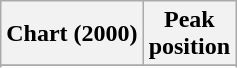<table class="wikitable sortable plainrowheaders" style="text-align:center">
<tr>
<th scope="col">Chart (2000)</th>
<th scope="col">Peak<br>position</th>
</tr>
<tr>
</tr>
<tr>
</tr>
<tr>
</tr>
<tr>
</tr>
<tr>
</tr>
<tr>
</tr>
<tr>
</tr>
<tr>
</tr>
<tr>
</tr>
<tr>
</tr>
<tr>
</tr>
<tr>
</tr>
<tr>
</tr>
<tr>
</tr>
<tr>
</tr>
<tr>
</tr>
</table>
